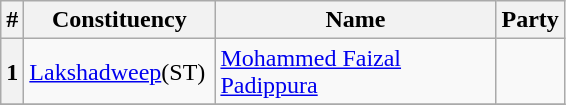<table class="wikitable sortable">
<tr>
<th>#</th>
<th style="width:120px">Constituency</th>
<th style="width:180px">Name</th>
<th colspan=2>Party</th>
</tr>
<tr>
<th>1</th>
<td><a href='#'>Lakshadweep</a>(ST)</td>
<td><a href='#'>Mohammed Faizal Padippura</a></td>
<td></td>
</tr>
<tr>
</tr>
</table>
